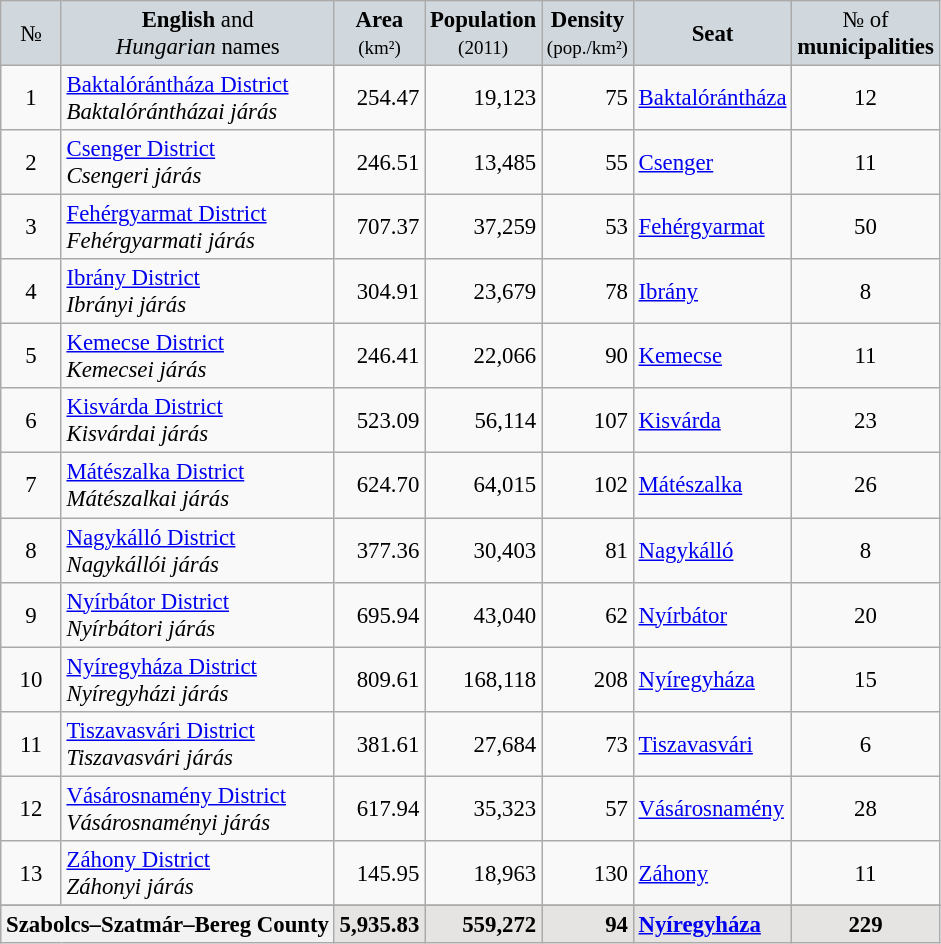<table class="wikitable" style="font-size:95%">
<tr bgcolor="D0D8DD">
<td align="center">№</td>
<td style=width:175px; align="center"><strong>English</strong> and<br><em>Hungarian</em> names</td>
<td align="center"><strong>Area</strong><br> <small>(km²)</small></td>
<td align="center"><strong>Population</strong><br> <small>(2011)</small></td>
<td align="center"><strong>Density</strong><br> <small>(pop./km²)</small></td>
<td align="center"><strong>Seat</strong></td>
<td align="center">№ of<br><strong>municipalities</strong></td>
</tr>
<tr>
<td align="center">1</td>
<td><a href='#'>Baktalórántháza District</a><br> <em>Baktalórántházai járás</em></td>
<td align="right">254.47</td>
<td align="right">19,123</td>
<td align="right">75</td>
<td><a href='#'>Baktalórántháza</a></td>
<td align="center">12</td>
</tr>
<tr>
<td align="center">2</td>
<td><a href='#'>Csenger District</a><br> <em>Csengeri járás</em></td>
<td align="right">246.51</td>
<td align="right">13,485</td>
<td align="right">55</td>
<td><a href='#'>Csenger</a></td>
<td align="center">11</td>
</tr>
<tr>
<td align="center">3</td>
<td><a href='#'>Fehérgyarmat District</a><br> <em>Fehérgyarmati járás</em></td>
<td align="right">707.37</td>
<td align="right">37,259</td>
<td align="right">53</td>
<td><a href='#'>Fehérgyarmat</a></td>
<td align="center">50</td>
</tr>
<tr>
<td align="center">4</td>
<td><a href='#'>Ibrány District</a><br> <em>Ibrányi járás</em></td>
<td align="right">304.91</td>
<td align="right">23,679</td>
<td align="right">78</td>
<td><a href='#'>Ibrány</a></td>
<td align="center">8</td>
</tr>
<tr>
<td align="center">5</td>
<td><a href='#'>Kemecse District</a><br> <em>Kemecsei járás</em></td>
<td align="right">246.41</td>
<td align="right">22,066</td>
<td align="right">90</td>
<td><a href='#'>Kemecse</a></td>
<td align="center">11</td>
</tr>
<tr>
<td align="center">6</td>
<td><a href='#'>Kisvárda District</a><br> <em>Kisvárdai járás</em></td>
<td align="right">523.09</td>
<td align="right">56,114</td>
<td align="right">107</td>
<td><a href='#'>Kisvárda</a></td>
<td align="center">23</td>
</tr>
<tr>
<td align="center">7</td>
<td><a href='#'>Mátészalka District</a><br> <em>Mátészalkai járás</em></td>
<td align="right">624.70</td>
<td align="right">64,015</td>
<td align="right">102</td>
<td><a href='#'>Mátészalka</a></td>
<td align="center">26</td>
</tr>
<tr>
<td align="center">8</td>
<td><a href='#'>Nagykálló District</a><br> <em>Nagykállói járás</em></td>
<td align="right">377.36</td>
<td align="right">30,403</td>
<td align="right">81</td>
<td><a href='#'>Nagykálló</a></td>
<td align="center">8</td>
</tr>
<tr>
<td align="center">9</td>
<td><a href='#'>Nyírbátor District</a><br> <em>Nyírbátori járás</em></td>
<td align="right">695.94</td>
<td align="right">43,040</td>
<td align="right">62</td>
<td><a href='#'>Nyírbátor</a></td>
<td align="center">20</td>
</tr>
<tr>
<td align="center">10</td>
<td><a href='#'>Nyíregyháza District</a><br> <em>Nyíregyházi járás</em></td>
<td align="right">809.61</td>
<td align="right">168,118</td>
<td align="right">208</td>
<td><a href='#'>Nyíregyháza</a></td>
<td align="center">15</td>
</tr>
<tr>
<td align="center">11</td>
<td><a href='#'>Tiszavasvári District</a><br> <em>Tiszavasvári járás</em></td>
<td align="right">381.61</td>
<td align="right">27,684</td>
<td align="right">73</td>
<td><a href='#'>Tiszavasvári</a></td>
<td align="center">6</td>
</tr>
<tr>
<td align="center">12</td>
<td><a href='#'>Vásárosnamény District</a><br> <em>Vásárosnaményi járás</em></td>
<td align="right">617.94</td>
<td align="right">35,323</td>
<td align="right">57</td>
<td><a href='#'>Vásárosnamény</a></td>
<td align="center">28</td>
</tr>
<tr>
<td align="center">13</td>
<td><a href='#'>Záhony District</a><br> <em>Záhonyi járás</em></td>
<td align="right">145.95</td>
<td align="right">18,963</td>
<td align="right">130</td>
<td><a href='#'>Záhony</a></td>
<td align="center">11</td>
</tr>
<tr>
</tr>
<tr bgcolor="E5E4E2">
<th colspan="2">Szabolcs–Szatmár–Bereg County</th>
<td align="right"><strong>5,935.83</strong></td>
<td align="right"><strong>559,272</strong></td>
<td align="right"><strong>94</strong></td>
<td><strong><a href='#'>Nyíregyháza</a></strong></td>
<td align="center"><strong>229</strong></td>
</tr>
</table>
